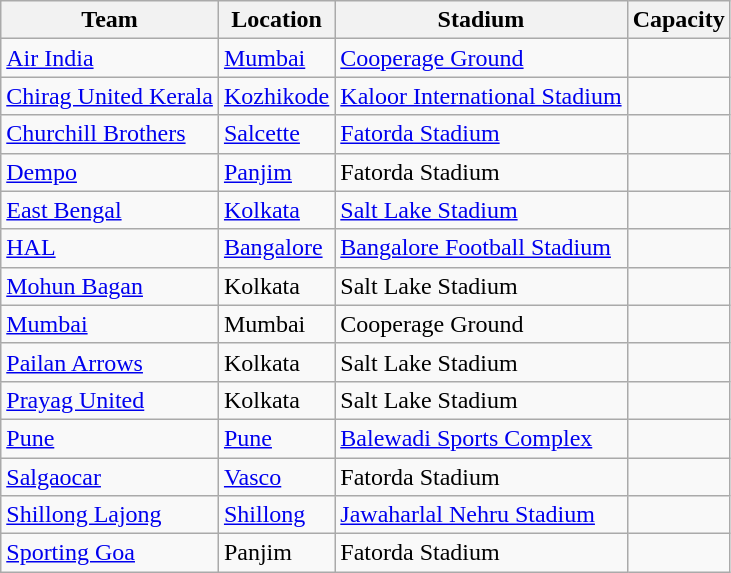<table class="wikitable sortable">
<tr>
<th>Team</th>
<th>Location</th>
<th>Stadium</th>
<th>Capacity</th>
</tr>
<tr>
<td><a href='#'>Air India</a></td>
<td><a href='#'>Mumbai</a></td>
<td><a href='#'>Cooperage Ground</a></td>
<td align="center"></td>
</tr>
<tr>
<td><a href='#'>Chirag United Kerala</a></td>
<td><a href='#'>Kozhikode</a></td>
<td><a href='#'>Kaloor International Stadium</a></td>
<td align="center"></td>
</tr>
<tr>
<td><a href='#'>Churchill Brothers</a></td>
<td><a href='#'>Salcette</a></td>
<td><a href='#'>Fatorda Stadium</a></td>
<td align="center"></td>
</tr>
<tr>
<td><a href='#'>Dempo</a></td>
<td><a href='#'>Panjim</a></td>
<td>Fatorda Stadium</td>
<td align="center"></td>
</tr>
<tr>
<td><a href='#'>East Bengal</a></td>
<td><a href='#'>Kolkata</a></td>
<td><a href='#'>Salt Lake Stadium</a></td>
<td align="center"></td>
</tr>
<tr>
<td><a href='#'>HAL</a></td>
<td><a href='#'>Bangalore</a></td>
<td><a href='#'>Bangalore Football Stadium</a></td>
<td align="center"></td>
</tr>
<tr>
<td><a href='#'>Mohun Bagan</a></td>
<td>Kolkata</td>
<td>Salt Lake Stadium</td>
<td align="center"></td>
</tr>
<tr>
<td><a href='#'>Mumbai</a></td>
<td>Mumbai</td>
<td>Cooperage Ground</td>
<td align="center"></td>
</tr>
<tr>
<td><a href='#'>Pailan Arrows</a></td>
<td>Kolkata</td>
<td>Salt Lake Stadium</td>
<td align="center"></td>
</tr>
<tr>
<td><a href='#'>Prayag United</a></td>
<td>Kolkata</td>
<td>Salt Lake Stadium</td>
<td align="center"></td>
</tr>
<tr>
<td><a href='#'>Pune</a></td>
<td><a href='#'>Pune</a></td>
<td><a href='#'>Balewadi Sports Complex</a></td>
<td align="center"></td>
</tr>
<tr>
<td><a href='#'>Salgaocar</a></td>
<td><a href='#'>Vasco</a></td>
<td>Fatorda Stadium</td>
<td align="center"></td>
</tr>
<tr>
<td><a href='#'>Shillong Lajong</a></td>
<td><a href='#'>Shillong</a></td>
<td><a href='#'>Jawaharlal Nehru Stadium</a></td>
<td align="center"></td>
</tr>
<tr>
<td><a href='#'>Sporting Goa</a></td>
<td>Panjim</td>
<td>Fatorda Stadium</td>
<td align="center"></td>
</tr>
</table>
